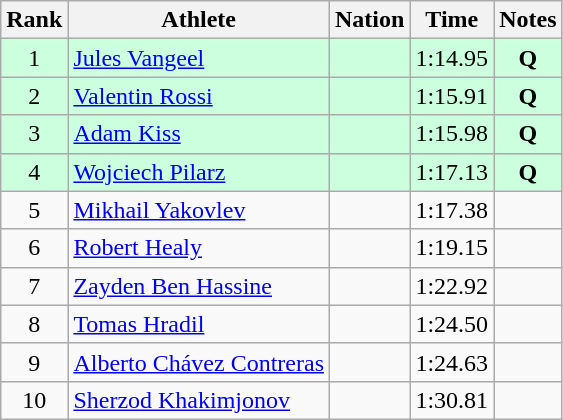<table class="wikitable sortable" style="text-align:center;">
<tr>
<th>Rank</th>
<th>Athlete</th>
<th>Nation</th>
<th>Time</th>
<th>Notes</th>
</tr>
<tr bgcolor=ccffdd>
<td>1</td>
<td align=left><a href='#'>Jules Vangeel</a></td>
<td align=left></td>
<td>1:14.95</td>
<td><strong>Q</strong></td>
</tr>
<tr bgcolor=ccffdd>
<td>2</td>
<td align=left><a href='#'>Valentin Rossi</a></td>
<td align=left></td>
<td>1:15.91</td>
<td><strong>Q</strong></td>
</tr>
<tr bgcolor=ccffdd>
<td>3</td>
<td align=left><a href='#'>Adam Kiss</a></td>
<td align=left></td>
<td>1:15.98</td>
<td><strong>Q</strong></td>
</tr>
<tr bgcolor=ccffdd>
<td>4</td>
<td align=left><a href='#'>Wojciech Pilarz</a></td>
<td align=left></td>
<td>1:17.13</td>
<td><strong>Q</strong></td>
</tr>
<tr>
<td>5</td>
<td align=left><a href='#'>Mikhail Yakovlev</a></td>
<td align=left></td>
<td>1:17.38</td>
<td></td>
</tr>
<tr>
<td>6</td>
<td align=left><a href='#'>Robert Healy</a></td>
<td align=left></td>
<td>1:19.15</td>
<td></td>
</tr>
<tr>
<td>7</td>
<td align=left><a href='#'>Zayden Ben Hassine</a></td>
<td align=left></td>
<td>1:22.92</td>
<td></td>
</tr>
<tr>
<td>8</td>
<td align=left><a href='#'>Tomas Hradil</a></td>
<td align=left></td>
<td>1:24.50</td>
<td></td>
</tr>
<tr>
<td>9</td>
<td align=left><a href='#'>Alberto Chávez Contreras</a></td>
<td align=left></td>
<td>1:24.63</td>
<td></td>
</tr>
<tr>
<td>10</td>
<td align=left><a href='#'>Sherzod Khakimjonov</a></td>
<td align=left></td>
<td>1:30.81</td>
<td></td>
</tr>
</table>
